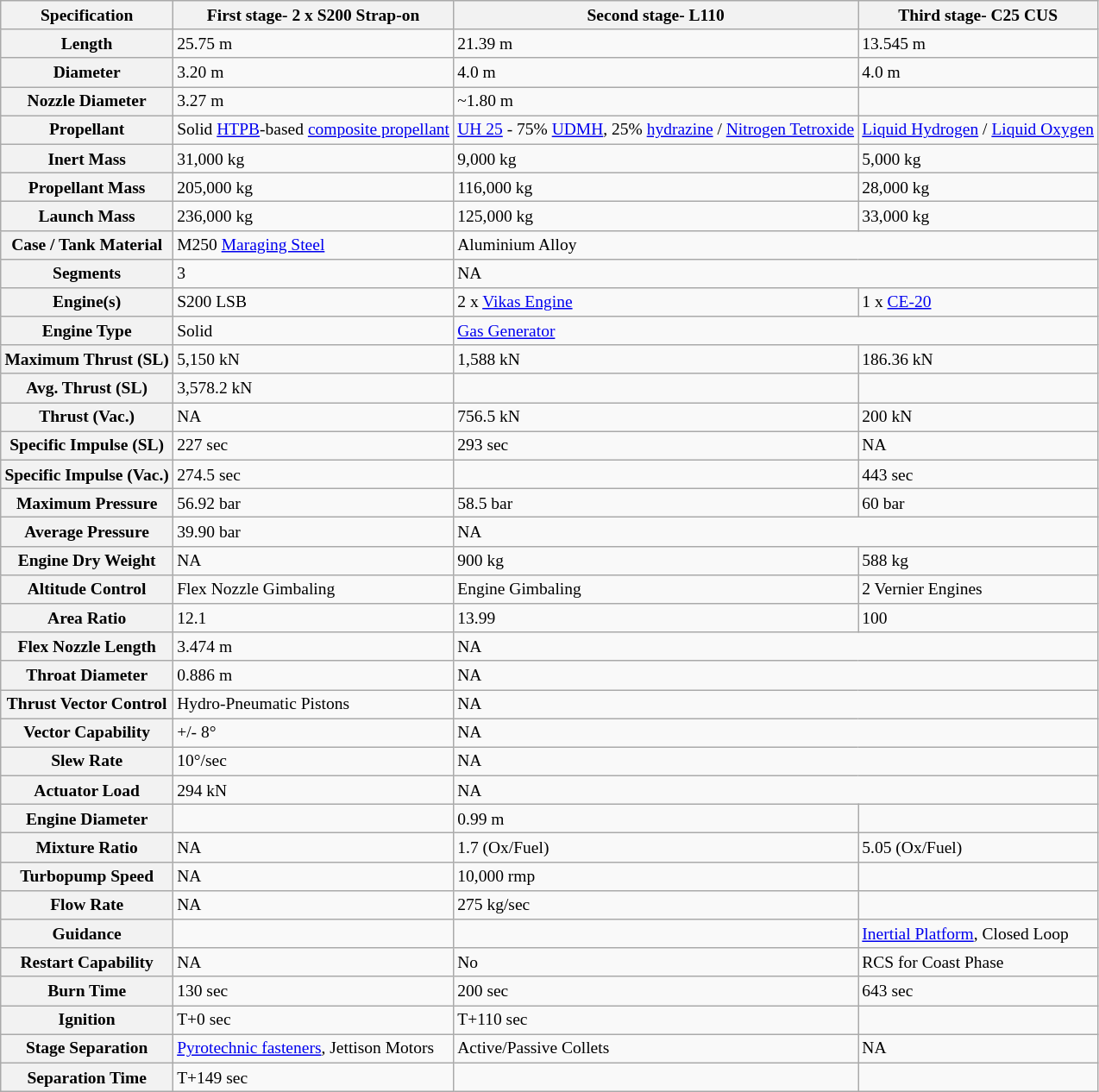<table class="wikitable" style="font-size: small;">
<tr>
<th>Specification</th>
<th>First stage- 2 x S200 Strap-on</th>
<th>Second stage- L110</th>
<th>Third stage- C25 CUS</th>
</tr>
<tr>
<th>Length</th>
<td>25.75 m</td>
<td>21.39 m</td>
<td>13.545 m</td>
</tr>
<tr>
<th>Diameter</th>
<td>3.20 m</td>
<td>4.0 m</td>
<td>4.0 m</td>
</tr>
<tr>
<th>Nozzle Diameter</th>
<td>3.27 m</td>
<td>~1.80 m</td>
<td></td>
</tr>
<tr>
<th>Propellant</th>
<td>Solid <a href='#'>HTPB</a>-based <a href='#'>composite propellant</a></td>
<td><a href='#'>UH 25</a> - 75% <a href='#'>UDMH</a>, 25% <a href='#'>hydrazine</a> / <a href='#'>Nitrogen Tetroxide</a></td>
<td><a href='#'>Liquid Hydrogen</a> / <a href='#'>Liquid Oxygen</a></td>
</tr>
<tr>
<th>Inert Mass</th>
<td>31,000 kg</td>
<td>9,000 kg</td>
<td>5,000 kg</td>
</tr>
<tr>
<th>Propellant Mass</th>
<td>205,000 kg</td>
<td>116,000 kg</td>
<td>28,000 kg</td>
</tr>
<tr>
<th>Launch Mass</th>
<td>236,000 kg</td>
<td>125,000 kg</td>
<td>33,000 kg</td>
</tr>
<tr>
<th>Case / Tank Material</th>
<td>M250 <a href='#'>Maraging Steel</a></td>
<td colspan="2">Aluminium Alloy</td>
</tr>
<tr>
<th>Segments</th>
<td>3</td>
<td colspan="2">NA</td>
</tr>
<tr>
<th>Engine(s)</th>
<td>S200 LSB</td>
<td>2 x <a href='#'>Vikas Engine</a></td>
<td>1 x <a href='#'>CE-20</a></td>
</tr>
<tr>
<th>Engine Type</th>
<td>Solid</td>
<td colspan="2"><a href='#'>Gas Generator</a></td>
</tr>
<tr>
<th>Maximum Thrust (SL)</th>
<td>5,150 kN</td>
<td>1,588 kN</td>
<td>186.36 kN</td>
</tr>
<tr>
<th>Avg. Thrust (SL)</th>
<td>3,578.2 kN</td>
<td></td>
<td></td>
</tr>
<tr>
<th>Thrust (Vac.)</th>
<td>NA</td>
<td>756.5 kN</td>
<td>200 kN</td>
</tr>
<tr>
<th>Specific Impulse (SL)</th>
<td>227 sec</td>
<td>293 sec</td>
<td>NA</td>
</tr>
<tr>
<th>Specific Impulse (Vac.)</th>
<td>274.5 sec</td>
<td></td>
<td>443 sec</td>
</tr>
<tr>
<th>Maximum Pressure</th>
<td>56.92 bar</td>
<td>58.5 bar</td>
<td>60 bar</td>
</tr>
<tr>
<th>Average Pressure</th>
<td>39.90 bar</td>
<td colspan="2">NA</td>
</tr>
<tr>
<th>Engine Dry Weight</th>
<td>NA</td>
<td>900 kg</td>
<td>588 kg</td>
</tr>
<tr>
<th>Altitude Control</th>
<td>Flex Nozzle Gimbaling</td>
<td>Engine Gimbaling</td>
<td>2 Vernier Engines</td>
</tr>
<tr>
<th>Area Ratio</th>
<td>12.1</td>
<td>13.99</td>
<td>100</td>
</tr>
<tr>
<th>Flex Nozzle Length</th>
<td>3.474 m</td>
<td colspan="2">NA</td>
</tr>
<tr>
<th>Throat Diameter</th>
<td>0.886 m</td>
<td colspan="2">NA</td>
</tr>
<tr>
<th>Thrust Vector Control</th>
<td>Hydro-Pneumatic Pistons</td>
<td colspan="2">NA</td>
</tr>
<tr>
<th>Vector Capability</th>
<td>+/- 8°</td>
<td colspan="2">NA</td>
</tr>
<tr>
<th>Slew Rate</th>
<td>10°/sec</td>
<td colspan="2">NA</td>
</tr>
<tr>
<th>Actuator Load</th>
<td>294 kN</td>
<td colspan="2">NA</td>
</tr>
<tr>
<th>Engine Diameter</th>
<td></td>
<td>0.99 m</td>
<td></td>
</tr>
<tr>
<th>Mixture Ratio</th>
<td>NA</td>
<td>1.7 (Ox/Fuel)</td>
<td>5.05 (Ox/Fuel)</td>
</tr>
<tr>
<th>Turbopump Speed</th>
<td>NA</td>
<td>10,000 rmp</td>
<td></td>
</tr>
<tr>
<th>Flow Rate</th>
<td>NA</td>
<td>275 kg/sec</td>
<td></td>
</tr>
<tr>
<th>Guidance</th>
<td></td>
<td></td>
<td><a href='#'>Inertial Platform</a>, Closed Loop</td>
</tr>
<tr>
<th>Restart Capability</th>
<td>NA</td>
<td>No</td>
<td>RCS for Coast Phase</td>
</tr>
<tr>
<th>Burn Time</th>
<td>130 sec</td>
<td>200 sec</td>
<td>643 sec</td>
</tr>
<tr>
<th>Ignition</th>
<td>T+0 sec</td>
<td>T+110 sec</td>
<td></td>
</tr>
<tr>
<th>Stage Separation</th>
<td><a href='#'>Pyrotechnic fasteners</a>, Jettison Motors</td>
<td>Active/Passive Collets</td>
<td>NA</td>
</tr>
<tr>
<th>Separation Time</th>
<td>T+149 sec</td>
<td></td>
<td></td>
</tr>
</table>
